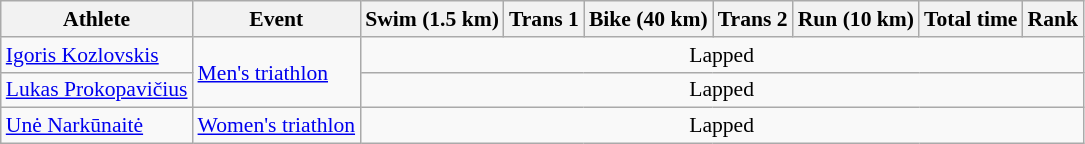<table class="wikitable" style="font-size:90%;">
<tr>
<th>Athlete</th>
<th>Event</th>
<th>Swim (1.5 km)</th>
<th>Trans 1</th>
<th>Bike (40 km)</th>
<th>Trans 2</th>
<th>Run (10 km)</th>
<th>Total time</th>
<th>Rank</th>
</tr>
<tr align=center>
<td align=left><a href='#'>Igoris Kozlovskis</a></td>
<td style="text-align:left;" rowspan="2"><a href='#'>Men's triathlon</a></td>
<td colspan=7>Lapped</td>
</tr>
<tr align=center>
<td align=left><a href='#'>Lukas Prokopavičius</a></td>
<td colspan=7>Lapped</td>
</tr>
<tr align=center>
<td align=left><a href='#'>Unė Narkūnaitė</a></td>
<td style="text-align:left;"><a href='#'>Women's triathlon</a></td>
<td colspan=7>Lapped</td>
</tr>
</table>
